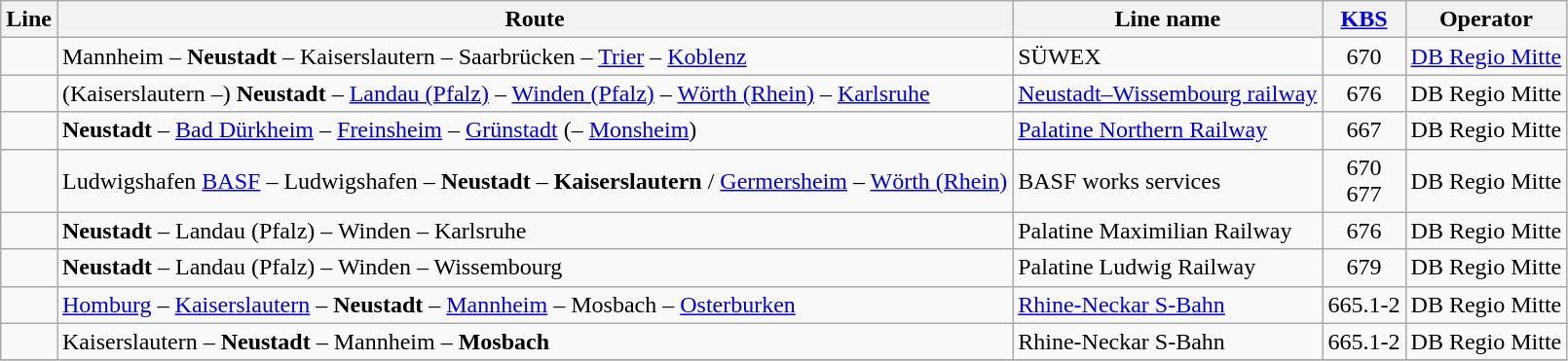<table class="wikitable">
<tr>
<th>Line</th>
<th>Route</th>
<th>Line name</th>
<th><a href='#'>KBS</a></th>
<th>Operator</th>
</tr>
<tr>
<td align="center"></td>
<td>Mannheim – <strong>Neustadt</strong> – Kaiserslautern – Saarbrücken – <a href='#'>Trier</a> – <a href='#'>Koblenz</a></td>
<td>SÜWEX</td>
<td align="center">670</td>
<td><a href='#'>DB Regio Mitte</a></td>
</tr>
<tr>
<td align="center"></td>
<td>(Kaiserslautern –) <strong>Neustadt</strong> – <a href='#'>Landau (Pfalz)</a> – <a href='#'>Winden (Pfalz)</a> – <a href='#'>Wörth (Rhein)</a> – <a href='#'>Karlsruhe</a></td>
<td><a href='#'>Neustadt–Wissembourg railway</a></td>
<td align="center">676</td>
<td>DB Regio Mitte</td>
</tr>
<tr>
<td align="center"></td>
<td><strong>Neustadt</strong> – <a href='#'>Bad Dürkheim</a> – <a href='#'>Freinsheim</a> – <a href='#'>Grünstadt</a> (– <a href='#'>Monsheim</a>)</td>
<td><a href='#'>Palatine Northern Railway</a></td>
<td align="center">667</td>
<td>DB Regio Mitte</td>
</tr>
<tr>
<td align="center"></td>
<td>Ludwigshafen <a href='#'>BASF</a> – Ludwigshafen – <strong>Neustadt</strong> – <strong>Kaiserslautern</strong> / <a href='#'>Germersheim</a> – <a href='#'>Wörth (Rhein)</a></td>
<td>BASF works services</td>
<td align="center">670<br>677</td>
<td>DB Regio Mitte</td>
</tr>
<tr>
<td align="center"></td>
<td><strong>Neustadt</strong> – Landau (Pfalz) – Winden – Karlsruhe</td>
<td>Palatine Maximilian Railway</td>
<td align="center">676</td>
<td>DB Regio Mitte</td>
</tr>
<tr>
<td align="center"></td>
<td><strong>Neustadt</strong> – Landau (Pfalz) – Winden – Wissembourg</td>
<td>Palatine Ludwig Railway</td>
<td align="center">679</td>
<td>DB Regio Mitte</td>
</tr>
<tr>
<td align="center"></td>
<td><a href='#'>Homburg</a> – <a href='#'>Kaiserslautern</a> – <strong>Neustadt</strong> – <a href='#'>Mannheim</a> – Mosbach – <a href='#'>Osterburken</a></td>
<td><a href='#'>Rhine-Neckar S-Bahn</a></td>
<td align="center">665.1-2</td>
<td>DB Regio Mitte</td>
</tr>
<tr>
<td align="center"></td>
<td>Kaiserslautern – <strong>Neustadt</strong> – Mannheim – <strong>Mosbach</strong></td>
<td>Rhine-Neckar S-Bahn</td>
<td align="center">665.1-2</td>
<td>DB Regio Mitte</td>
</tr>
<tr>
</tr>
</table>
